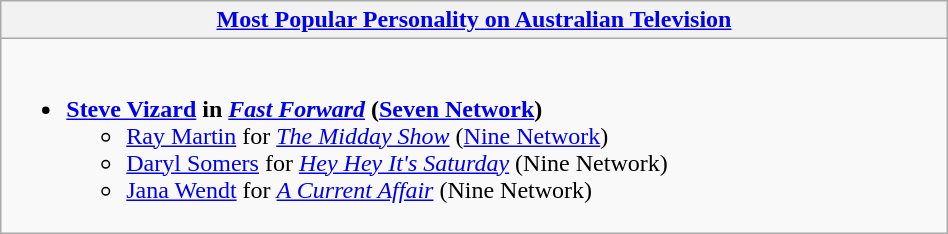<table class=wikitable width="50%">
<tr>
<th width="25%"><a href='#'>Most Popular Personality on Australian Television</a></th>
</tr>
<tr>
<td valign="top"><br><ul><li><strong><a href='#'>Steve Vizard</a> in <em><a href='#'>Fast Forward</a></em> (<a href='#'>Seven Network</a>)</strong><ul><li><a href='#'>Ray Martin</a> for <em><a href='#'>The Midday Show</a></em> (<a href='#'>Nine Network</a>)</li><li><a href='#'>Daryl Somers</a> for <em><a href='#'>Hey Hey It's Saturday</a></em> (Nine Network)</li><li><a href='#'>Jana Wendt</a> for <em><a href='#'>A Current Affair</a></em> (Nine Network)</li></ul></li></ul></td>
</tr>
</table>
